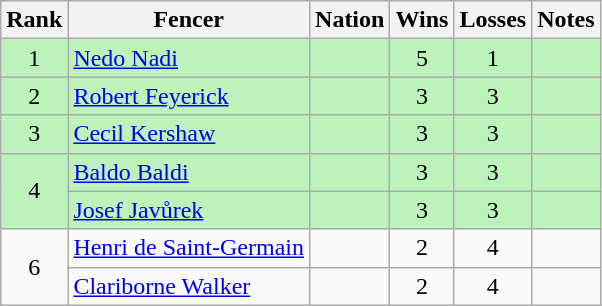<table class="wikitable sortable" style="text-align:center">
<tr>
<th>Rank</th>
<th>Fencer</th>
<th>Nation</th>
<th>Wins</th>
<th>Losses</th>
<th>Notes</th>
</tr>
<tr bgcolor=bbf3bb>
<td>1</td>
<td style="text-align: left;"><a href='#'>Nedo Nadi</a></td>
<td align=left></td>
<td>5</td>
<td>1</td>
<td></td>
</tr>
<tr bgcolor=bbf3bb>
<td>2</td>
<td style="text-align: left;"><a href='#'>Robert Feyerick</a></td>
<td align=left></td>
<td>3</td>
<td>3</td>
<td></td>
</tr>
<tr bgcolor=bbf3bb>
<td>3</td>
<td style="text-align: left;"><a href='#'>Cecil Kershaw</a></td>
<td align=left></td>
<td>3</td>
<td>3</td>
<td></td>
</tr>
<tr bgcolor=bbf3bb>
<td rowspan=2>4</td>
<td style="text-align: left;"><a href='#'>Baldo Baldi</a></td>
<td align=left></td>
<td>3</td>
<td>3</td>
<td></td>
</tr>
<tr bgcolor=bbf3bb>
<td style="text-align: left;"><a href='#'>Josef Javůrek</a></td>
<td align=left></td>
<td>3</td>
<td>3</td>
<td></td>
</tr>
<tr>
<td rowspan="2">6</td>
<td style="text-align: left;"><a href='#'>Henri de Saint-Germain</a></td>
<td align=left></td>
<td>2</td>
<td>4</td>
<td></td>
</tr>
<tr>
<td style="text-align: left;"><a href='#'>Clariborne Walker</a></td>
<td align=left></td>
<td>2</td>
<td>4</td>
<td></td>
</tr>
</table>
